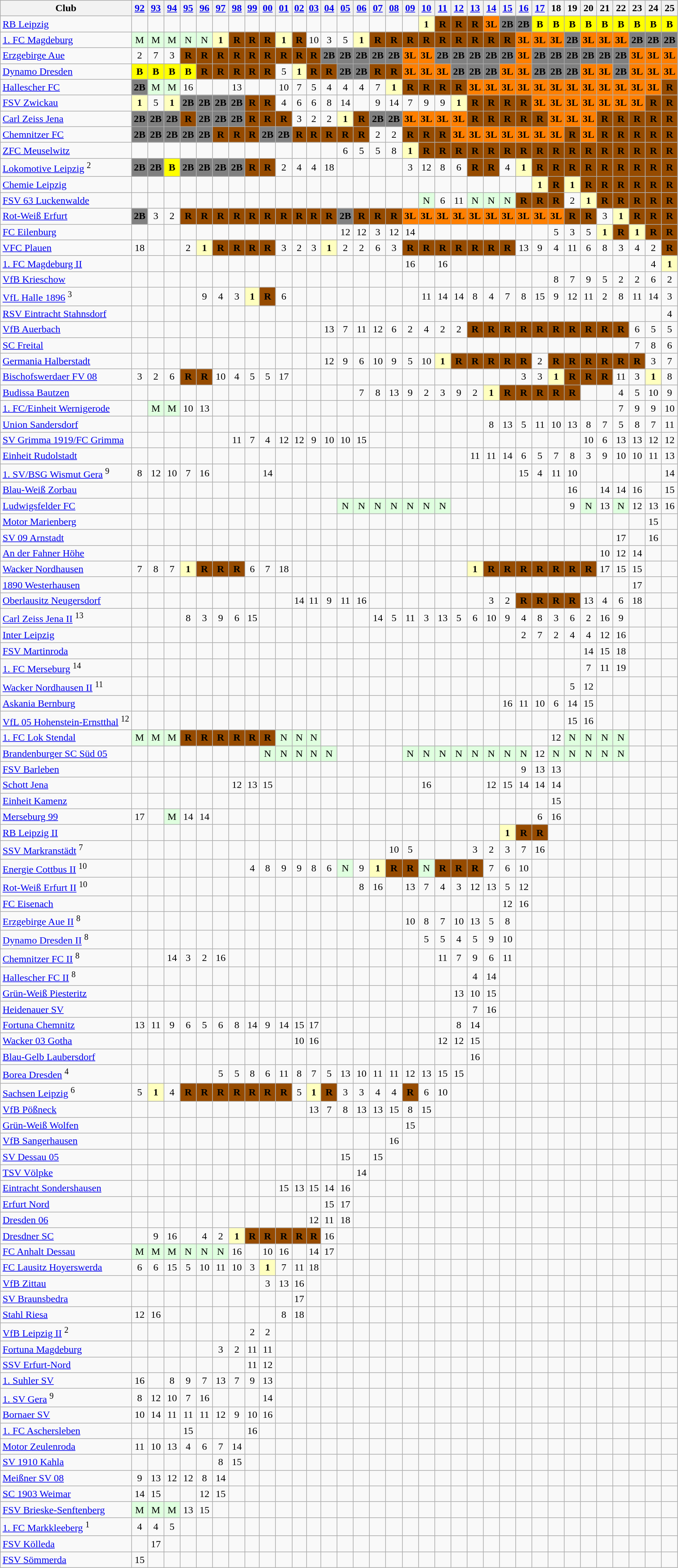<table class="wikitable">
<tr>
<th>Club</th>
<th><a href='#'>92</a></th>
<th><a href='#'>93</a></th>
<th><a href='#'>94</a></th>
<th><a href='#'>95</a></th>
<th><a href='#'>96</a></th>
<th><a href='#'>97</a></th>
<th><a href='#'>98</a></th>
<th><a href='#'>99</a></th>
<th><a href='#'>00</a></th>
<th><a href='#'>01</a></th>
<th><a href='#'>02</a></th>
<th><a href='#'>03</a></th>
<th><a href='#'>04</a></th>
<th><a href='#'>05</a></th>
<th><a href='#'>06</a></th>
<th><a href='#'>07</a></th>
<th><a href='#'>08</a></th>
<th><a href='#'>09</a></th>
<th><a href='#'>10</a></th>
<th><a href='#'>11</a></th>
<th><a href='#'>12</a></th>
<th><a href='#'>13</a></th>
<th><a href='#'>14</a></th>
<th><a href='#'>15</a></th>
<th><a href='#'>16</a></th>
<th><a href='#'>17</a></th>
<th>18</th>
<th>19</th>
<th>20</th>
<th>21</th>
<th>22</th>
<th>23</th>
<th>24</th>
<th>25</th>
</tr>
<tr align="center">
<td align="left"><a href='#'>RB Leipzig</a></td>
<td></td>
<td></td>
<td></td>
<td></td>
<td></td>
<td></td>
<td></td>
<td></td>
<td></td>
<td></td>
<td></td>
<td></td>
<td></td>
<td></td>
<td></td>
<td></td>
<td></td>
<td></td>
<td style="background:#ffffbf"><strong>1</strong></td>
<td style="background:#964B00"><strong>R</strong></td>
<td style="background:#964B00"><strong>R</strong></td>
<td style="background:#964B00"><strong>R</strong></td>
<td style="background:#FF7F00"><strong>3L</strong></td>
<td style="background:#808080"><strong>2B</strong></td>
<td style="background:#808080"><strong>2B</strong></td>
<td style="background:#FFFF00"><strong>B</strong></td>
<td style="background:#FFFF00"><strong>B</strong></td>
<td style="background:#FFFF00"><strong>B</strong></td>
<td style="background:#FFFF00"><strong>B</strong></td>
<td style="background:#FFFF00"><strong>B</strong></td>
<td style="background:#FFFF00"><strong>B</strong></td>
<td style="background:#FFFF00"><strong>B</strong></td>
<td style="background:#FFFF00"><strong>B</strong></td>
<td style="background:#FFFF00"><strong>B</strong></td>
</tr>
<tr align="center">
<td align="left"><a href='#'>1. FC Magdeburg</a></td>
<td style="background:#dfffdf">M</td>
<td style="background:#dfffdf">M</td>
<td style="background:#dfffdf">M</td>
<td style="background:#dfffdf">N</td>
<td style="background:#dfffdf">N</td>
<td style="background:#ffffbf"><strong>1</strong></td>
<td style="background:#964B00"><strong>R</strong></td>
<td style="background:#964B00"><strong>R</strong></td>
<td style="background:#964B00"><strong>R</strong></td>
<td style="background:#ffffbf"><strong>1</strong></td>
<td style="background:#964B00"><strong>R</strong></td>
<td>10</td>
<td>3</td>
<td>5</td>
<td style="background:#ffffbf"><strong>1</strong></td>
<td style="background:#964B00"><strong>R</strong></td>
<td style="background:#964B00"><strong>R</strong></td>
<td style="background:#964B00"><strong>R</strong></td>
<td style="background:#964B00"><strong>R</strong></td>
<td style="background:#964B00"><strong>R</strong></td>
<td style="background:#964B00"><strong>R</strong></td>
<td style="background:#964B00"><strong>R</strong></td>
<td style="background:#964B00"><strong>R</strong></td>
<td style="background:#964B00"><strong>R</strong></td>
<td style="background:#FF7F00"><strong>3L</strong></td>
<td style="background:#FF7F00"><strong>3L</strong></td>
<td style="background:#FF7F00"><strong>3L</strong></td>
<td style="background:#808080"><strong>2B</strong></td>
<td style="background:#FF7F00"><strong>3L</strong></td>
<td style="background:#FF7F00"><strong>3L</strong></td>
<td style="background:#FF7F00"><strong>3L</strong></td>
<td style="background:#808080"><strong>2B</strong></td>
<td style="background:#808080"><strong>2B</strong></td>
<td style="background:#808080"><strong>2B</strong></td>
</tr>
<tr align="center">
<td align="left"><a href='#'>Erzgebirge Aue</a></td>
<td>2</td>
<td>7</td>
<td>3</td>
<td style="background:#964B00"><strong>R</strong></td>
<td style="background:#964B00"><strong>R</strong></td>
<td style="background:#964B00"><strong>R</strong></td>
<td style="background:#964B00"><strong>R</strong></td>
<td style="background:#964B00"><strong>R</strong></td>
<td style="background:#964B00"><strong>R</strong></td>
<td style="background:#964B00"><strong>R</strong></td>
<td style="background:#964B00"><strong>R</strong></td>
<td style="background:#964B00"><strong>R</strong></td>
<td style="background:#808080"><strong>2B</strong></td>
<td style="background:#808080"><strong>2B</strong></td>
<td style="background:#808080"><strong>2B</strong></td>
<td style="background:#808080"><strong>2B</strong></td>
<td style="background:#808080"><strong>2B</strong></td>
<td style="background:#FF7F00"><strong>3L</strong></td>
<td style="background:#FF7F00"><strong>3L</strong></td>
<td style="background:#808080"><strong>2B</strong></td>
<td style="background:#808080"><strong>2B</strong></td>
<td style="background:#808080"><strong>2B</strong></td>
<td style="background:#808080"><strong>2B</strong></td>
<td style="background:#808080"><strong>2B</strong></td>
<td style="background:#FF7F00"><strong>3L</strong></td>
<td style="background:#808080"><strong>2B</strong></td>
<td style="background:#808080"><strong>2B</strong></td>
<td style="background:#808080"><strong>2B</strong></td>
<td style="background:#808080"><strong>2B</strong></td>
<td style="background:#808080"><strong>2B</strong></td>
<td style="background:#808080"><strong>2B</strong></td>
<td style="background:#FF7F00"><strong>3L</strong></td>
<td style="background:#FF7F00"><strong>3L</strong></td>
<td style="background:#FF7F00"><strong>3L</strong></td>
</tr>
<tr align="center">
<td align="left"><a href='#'>Dynamo Dresden</a></td>
<td style="background:#FFFF00"><strong>B</strong></td>
<td style="background:#FFFF00"><strong>B</strong></td>
<td style="background:#FFFF00"><strong>B</strong></td>
<td style="background:#FFFF00"><strong>B</strong></td>
<td style="background:#964B00"><strong>R</strong></td>
<td style="background:#964B00"><strong>R</strong></td>
<td style="background:#964B00"><strong>R</strong></td>
<td style="background:#964B00"><strong>R</strong></td>
<td style="background:#964B00"><strong>R</strong></td>
<td>5</td>
<td style="background:#ffffbf"><strong>1</strong></td>
<td style="background:#964B00"><strong>R</strong></td>
<td style="background:#964B00"><strong>R</strong></td>
<td style="background:#808080"><strong>2B</strong></td>
<td style="background:#808080"><strong>2B</strong></td>
<td style="background:#964B00"><strong>R</strong></td>
<td style="background:#964B00"><strong>R</strong></td>
<td style="background:#FF7F00"><strong>3L</strong></td>
<td style="background:#FF7F00"><strong>3L</strong></td>
<td style="background:#FF7F00"><strong>3L</strong></td>
<td style="background:#808080"><strong>2B</strong></td>
<td style="background:#808080"><strong>2B</strong></td>
<td style="background:#808080"><strong>2B</strong></td>
<td style="background:#FF7F00"><strong>3L</strong></td>
<td style="background:#FF7F00"><strong>3L</strong></td>
<td style="background:#808080"><strong>2B</strong></td>
<td style="background:#808080"><strong>2B</strong></td>
<td style="background:#808080"><strong>2B</strong></td>
<td style="background:#FF7F00"><strong>3L</strong></td>
<td style="background:#FF7F00"><strong>3L</strong></td>
<td style="background:#808080"><strong>2B</strong></td>
<td style="background:#FF7F00"><strong>3L</strong></td>
<td style="background:#FF7F00"><strong>3L</strong></td>
<td style="background:#FF7F00"><strong>3L</strong></td>
</tr>
<tr align="center">
<td align="left"><a href='#'>Hallescher FC</a></td>
<td style="background:#808080"><strong>2B</strong></td>
<td style="background:#dfffdf">M</td>
<td style="background:#dfffdf">M</td>
<td>16</td>
<td></td>
<td></td>
<td>13</td>
<td></td>
<td></td>
<td>10</td>
<td>7</td>
<td>5</td>
<td>4</td>
<td>4</td>
<td>4</td>
<td>7</td>
<td style="background:#ffffbf"><strong>1</strong></td>
<td style="background:#964B00"><strong>R</strong></td>
<td style="background:#964B00"><strong>R</strong></td>
<td style="background:#964B00"><strong>R</strong></td>
<td style="background:#964B00"><strong>R</strong></td>
<td style="background:#FF7F00"><strong>3L</strong></td>
<td style="background:#FF7F00"><strong>3L</strong></td>
<td style="background:#FF7F00"><strong>3L</strong></td>
<td style="background:#FF7F00"><strong>3L</strong></td>
<td style="background:#FF7F00"><strong>3L</strong></td>
<td style="background:#FF7F00"><strong>3L</strong></td>
<td style="background:#FF7F00"><strong>3L</strong></td>
<td style="background:#FF7F00"><strong>3L</strong></td>
<td style="background:#FF7F00"><strong>3L</strong></td>
<td style="background:#FF7F00"><strong>3L</strong></td>
<td style="background:#FF7F00"><strong>3L</strong></td>
<td style="background:#FF7F00"><strong>3L</strong></td>
<td style="background:#964B00"><strong>R</strong></td>
</tr>
<tr align="center">
<td align="left"><a href='#'>FSV Zwickau</a></td>
<td style="background:#ffffbf"><strong>1</strong></td>
<td>5</td>
<td style="background:#ffffbf"><strong>1</strong></td>
<td style="background:#808080"><strong>2B</strong></td>
<td style="background:#808080"><strong>2B</strong></td>
<td style="background:#808080"><strong>2B</strong></td>
<td style="background:#808080"><strong>2B</strong></td>
<td style="background:#964B00"><strong>R</strong></td>
<td style="background:#964B00"><strong>R</strong></td>
<td>4</td>
<td>6</td>
<td>6</td>
<td>8</td>
<td>14</td>
<td></td>
<td>9</td>
<td>14</td>
<td>7</td>
<td>9</td>
<td>9</td>
<td style="background:#ffffbf"><strong>1</strong></td>
<td style="background:#964B00"><strong>R</strong></td>
<td style="background:#964B00"><strong>R</strong></td>
<td style="background:#964B00"><strong>R</strong></td>
<td style="background:#964B00"><strong>R</strong></td>
<td style="background:#FF7F00"><strong>3L</strong></td>
<td style="background:#FF7F00"><strong>3L</strong></td>
<td style="background:#FF7F00"><strong>3L</strong></td>
<td style="background:#FF7F00"><strong>3L</strong></td>
<td style="background:#FF7F00"><strong>3L</strong></td>
<td style="background:#FF7F00"><strong>3L</strong></td>
<td style="background:#FF7F00"><strong>3L</strong></td>
<td style="background:#964B00"><strong>R</strong></td>
<td style="background:#964B00"><strong>R</strong></td>
</tr>
<tr align="center">
<td align="left"><a href='#'>Carl Zeiss Jena</a></td>
<td style="background:#808080"><strong>2B</strong></td>
<td style="background:#808080"><strong>2B</strong></td>
<td style="background:#808080"><strong>2B</strong></td>
<td style="background:#964B00"><strong>R</strong></td>
<td style="background:#808080"><strong>2B</strong></td>
<td style="background:#808080"><strong>2B</strong></td>
<td style="background:#808080"><strong>2B</strong></td>
<td style="background:#964B00"><strong>R</strong></td>
<td style="background:#964B00"><strong>R</strong></td>
<td style="background:#964B00"><strong>R</strong></td>
<td>3</td>
<td>2</td>
<td>2</td>
<td style="background:#ffffbf"><strong>1</strong></td>
<td style="background:#964B00"><strong>R</strong></td>
<td style="background:#808080"><strong>2B</strong></td>
<td style="background:#808080"><strong>2B</strong></td>
<td style="background:#FF7F00"><strong>3L</strong></td>
<td style="background:#FF7F00"><strong>3L</strong></td>
<td style="background:#FF7F00"><strong>3L</strong></td>
<td style="background:#FF7F00"><strong>3L</strong></td>
<td style="background:#964B00"><strong>R</strong></td>
<td style="background:#964B00"><strong>R</strong></td>
<td style="background:#964B00"><strong>R</strong></td>
<td style="background:#964B00"><strong>R</strong></td>
<td style="background:#964B00"><strong>R</strong></td>
<td style="background:#FF7F00"><strong>3L</strong></td>
<td style="background:#FF7F00"><strong>3L</strong></td>
<td style="background:#FF7F00"><strong>3L</strong></td>
<td style="background:#964B00"><strong>R</strong></td>
<td style="background:#964B00"><strong>R</strong></td>
<td style="background:#964B00"><strong>R</strong></td>
<td style="background:#964B00"><strong>R</strong></td>
<td style="background:#964B00"><strong>R</strong></td>
</tr>
<tr align="center">
<td align="left"><a href='#'>Chemnitzer FC</a></td>
<td style="background:#808080"><strong>2B</strong></td>
<td style="background:#808080"><strong>2B</strong></td>
<td style="background:#808080"><strong>2B</strong></td>
<td style="background:#808080"><strong>2B</strong></td>
<td style="background:#808080"><strong>2B</strong></td>
<td style="background:#964B00"><strong>R</strong></td>
<td style="background:#964B00"><strong>R</strong></td>
<td style="background:#964B00"><strong>R</strong></td>
<td style="background:#808080"><strong>2B</strong></td>
<td style="background:#808080"><strong>2B</strong></td>
<td style="background:#964B00"><strong>R</strong></td>
<td style="background:#964B00"><strong>R</strong></td>
<td style="background:#964B00"><strong>R</strong></td>
<td style="background:#964B00"><strong>R</strong></td>
<td style="background:#964B00"><strong>R</strong></td>
<td>2</td>
<td>2</td>
<td style="background:#964B00"><strong>R</strong></td>
<td style="background:#964B00"><strong>R</strong></td>
<td style="background:#964B00"><strong>R</strong></td>
<td style="background:#FF7F00"><strong>3L</strong></td>
<td style="background:#FF7F00"><strong>3L</strong></td>
<td style="background:#FF7F00"><strong>3L</strong></td>
<td style="background:#FF7F00"><strong>3L</strong></td>
<td style="background:#FF7F00"><strong>3L</strong></td>
<td style="background:#FF7F00"><strong>3L</strong></td>
<td style="background:#FF7F00"><strong>3L</strong></td>
<td style="background:#964B00"><strong>R</strong></td>
<td style="background:#FF7F00"><strong>3L</strong></td>
<td style="background:#964B00"><strong>R</strong></td>
<td style="background:#964B00"><strong>R</strong></td>
<td style="background:#964B00"><strong>R</strong></td>
<td style="background:#964B00"><strong>R</strong></td>
<td style="background:#964B00"><strong>R</strong></td>
</tr>
<tr align="center">
<td align="left"><a href='#'>ZFC Meuselwitz</a></td>
<td></td>
<td></td>
<td></td>
<td></td>
<td></td>
<td></td>
<td></td>
<td></td>
<td></td>
<td></td>
<td></td>
<td></td>
<td></td>
<td>6</td>
<td>5</td>
<td>5</td>
<td>8</td>
<td style="background:#ffffbf"><strong>1</strong></td>
<td style="background:#964B00"><strong>R</strong></td>
<td style="background:#964B00"><strong>R</strong></td>
<td style="background:#964B00"><strong>R</strong></td>
<td style="background:#964B00"><strong>R</strong></td>
<td style="background:#964B00"><strong>R</strong></td>
<td style="background:#964B00"><strong>R</strong></td>
<td style="background:#964B00"><strong>R</strong></td>
<td style="background:#964B00"><strong>R</strong></td>
<td style="background:#964B00"><strong>R</strong></td>
<td style="background:#964B00"><strong>R</strong></td>
<td style="background:#964B00"><strong>R</strong></td>
<td style="background:#964B00"><strong>R</strong></td>
<td style="background:#964B00"><strong>R</strong></td>
<td style="background:#964B00"><strong>R</strong></td>
<td style="background:#964B00"><strong>R</strong></td>
<td style="background:#964B00"><strong>R</strong></td>
</tr>
<tr align="center">
<td align="left"><a href='#'>Lokomotive Leipzig</a> <sup>2</sup></td>
<td style="background:#808080"><strong>2B</strong></td>
<td style="background:#808080"><strong>2B</strong></td>
<td style="background:#FFFF00"><strong>B</strong></td>
<td style="background:#808080"><strong>2B</strong></td>
<td style="background:#808080"><strong>2B</strong></td>
<td style="background:#808080"><strong>2B</strong></td>
<td style="background:#808080"><strong>2B</strong></td>
<td style="background:#964B00"><strong>R</strong></td>
<td style="background:#964B00"><strong>R</strong></td>
<td>2</td>
<td>4</td>
<td>4</td>
<td>18</td>
<td></td>
<td></td>
<td></td>
<td></td>
<td>3</td>
<td>12</td>
<td>8</td>
<td>6</td>
<td style="background:#964B00"><strong>R</strong></td>
<td style="background:#964B00"><strong>R</strong></td>
<td>4</td>
<td style="background:#ffffbf"><strong>1</strong></td>
<td style="background:#964B00"><strong>R</strong></td>
<td style="background:#964B00"><strong>R</strong></td>
<td style="background:#964B00"><strong>R</strong></td>
<td style="background:#964B00"><strong>R</strong></td>
<td style="background:#964B00"><strong>R</strong></td>
<td style="background:#964B00"><strong>R</strong></td>
<td style="background:#964B00"><strong>R</strong></td>
<td style="background:#964B00"><strong>R</strong></td>
<td style="background:#964B00"><strong>R</strong></td>
</tr>
<tr align="center">
<td align="left"><a href='#'>Chemie Leipzig</a></td>
<td></td>
<td></td>
<td></td>
<td></td>
<td></td>
<td></td>
<td></td>
<td></td>
<td></td>
<td></td>
<td></td>
<td></td>
<td></td>
<td></td>
<td></td>
<td></td>
<td></td>
<td></td>
<td></td>
<td></td>
<td></td>
<td></td>
<td></td>
<td></td>
<td></td>
<td style="background:#ffffbf"><strong>1</strong></td>
<td style="background:#964B00"><strong>R</strong></td>
<td style="background:#ffffbf"><strong>1</strong></td>
<td style="background:#964B00"><strong>R</strong></td>
<td style="background:#964B00"><strong>R</strong></td>
<td style="background:#964B00"><strong>R</strong></td>
<td style="background:#964B00"><strong>R</strong></td>
<td style="background:#964B00"><strong>R</strong></td>
<td style="background:#964B00"><strong>R</strong></td>
</tr>
<tr align="center">
<td align="left"><a href='#'>FSV 63 Luckenwalde</a></td>
<td></td>
<td></td>
<td></td>
<td></td>
<td></td>
<td></td>
<td></td>
<td></td>
<td></td>
<td></td>
<td></td>
<td></td>
<td></td>
<td></td>
<td></td>
<td></td>
<td></td>
<td></td>
<td style="background:#dfffdf">N</td>
<td>6</td>
<td>11</td>
<td style="background:#dfffdf">N</td>
<td style="background:#dfffdf">N</td>
<td style="background:#dfffdf">N</td>
<td style="background:#964B00"><strong>R</strong></td>
<td style="background:#964B00"><strong>R</strong></td>
<td style="background:#964B00"><strong>R</strong></td>
<td>2</td>
<td style="background:#ffffbf"><strong>1</strong></td>
<td style="background:#964B00"><strong>R</strong></td>
<td style="background:#964B00"><strong>R</strong></td>
<td style="background:#964B00"><strong>R</strong></td>
<td style="background:#964B00"><strong>R</strong></td>
<td style="background:#964B00"><strong>R</strong></td>
</tr>
<tr align="center">
<td align="left"><a href='#'>Rot-Weiß Erfurt</a></td>
<td style="background:#808080"><strong>2B</strong></td>
<td>3</td>
<td>2</td>
<td style="background:#964B00"><strong>R</strong></td>
<td style="background:#964B00"><strong>R</strong></td>
<td style="background:#964B00"><strong>R</strong></td>
<td style="background:#964B00"><strong>R</strong></td>
<td style="background:#964B00"><strong>R</strong></td>
<td style="background:#964B00"><strong>R</strong></td>
<td style="background:#964B00"><strong>R</strong></td>
<td style="background:#964B00"><strong>R</strong></td>
<td style="background:#964B00"><strong>R</strong></td>
<td style="background:#964B00"><strong>R</strong></td>
<td style="background:#808080"><strong>2B</strong></td>
<td style="background:#964B00"><strong>R</strong></td>
<td style="background:#964B00"><strong>R</strong></td>
<td style="background:#964B00"><strong>R</strong></td>
<td style="background:#FF7F00"><strong>3L</strong></td>
<td style="background:#FF7F00"><strong>3L</strong></td>
<td style="background:#FF7F00"><strong>3L</strong></td>
<td style="background:#FF7F00"><strong>3L</strong></td>
<td style="background:#FF7F00"><strong>3L</strong></td>
<td style="background:#FF7F00"><strong>3L</strong></td>
<td style="background:#FF7F00"><strong>3L</strong></td>
<td style="background:#FF7F00"><strong>3L</strong></td>
<td style="background:#FF7F00"><strong>3L</strong></td>
<td style="background:#FF7F00"><strong>3L</strong></td>
<td style="background:#964B00"><strong>R</strong></td>
<td style="background:#964B00"><strong>R</strong></td>
<td>3</td>
<td style="background:#ffffbf"><strong>1</strong></td>
<td style="background:#964B00"><strong>R</strong></td>
<td style="background:#964B00"><strong>R</strong></td>
<td style="background:#964B00"><strong>R</strong></td>
</tr>
<tr align="center">
<td align="left"><a href='#'>FC Eilenburg</a></td>
<td></td>
<td></td>
<td></td>
<td></td>
<td></td>
<td></td>
<td></td>
<td></td>
<td></td>
<td></td>
<td></td>
<td></td>
<td></td>
<td>12</td>
<td>12</td>
<td>3</td>
<td>12</td>
<td>14</td>
<td></td>
<td></td>
<td></td>
<td></td>
<td></td>
<td></td>
<td></td>
<td></td>
<td>5</td>
<td>3</td>
<td>5</td>
<td style="background:#ffffbf"><strong>1</strong></td>
<td style="background:#964B00"><strong>R</strong></td>
<td style="background:#ffffbf"><strong>1</strong></td>
<td style="background:#964B00"><strong>R</strong></td>
<td style="background:#964B00"><strong>R</strong></td>
</tr>
<tr align="center">
<td align="left"><a href='#'>VFC Plauen</a></td>
<td>18</td>
<td></td>
<td></td>
<td>2</td>
<td style="background:#ffffbf"><strong>1</strong></td>
<td style="background:#964B00"><strong>R</strong></td>
<td style="background:#964B00"><strong>R</strong></td>
<td style="background:#964B00"><strong>R</strong></td>
<td style="background:#964B00"><strong>R</strong></td>
<td>3</td>
<td>2</td>
<td>3</td>
<td style="background:#ffffbf"><strong>1</strong></td>
<td>2</td>
<td>2</td>
<td>6</td>
<td>3</td>
<td style="background:#964B00"><strong>R</strong></td>
<td style="background:#964B00"><strong>R</strong></td>
<td style="background:#964B00"><strong>R</strong></td>
<td style="background:#964B00"><strong>R</strong></td>
<td style="background:#964B00"><strong>R</strong></td>
<td style="background:#964B00"><strong>R</strong></td>
<td style="background:#964B00"><strong>R</strong></td>
<td>13</td>
<td>9</td>
<td>4</td>
<td>11</td>
<td>6</td>
<td>8</td>
<td>3</td>
<td>4</td>
<td>2</td>
<td style="background:#964B00"><strong>R</strong></td>
</tr>
<tr align="center">
<td align="left"><a href='#'>1. FC Magdeburg II</a></td>
<td></td>
<td></td>
<td></td>
<td></td>
<td></td>
<td></td>
<td></td>
<td></td>
<td></td>
<td></td>
<td></td>
<td></td>
<td></td>
<td></td>
<td></td>
<td></td>
<td></td>
<td>16</td>
<td></td>
<td>16</td>
<td></td>
<td></td>
<td></td>
<td></td>
<td></td>
<td></td>
<td></td>
<td></td>
<td></td>
<td></td>
<td></td>
<td></td>
<td>4</td>
<td style="background:#ffffbf"><strong>1</strong></td>
</tr>
<tr align="center">
<td align="left"><a href='#'>VfB Krieschow</a></td>
<td></td>
<td></td>
<td></td>
<td></td>
<td></td>
<td></td>
<td></td>
<td></td>
<td></td>
<td></td>
<td></td>
<td></td>
<td></td>
<td></td>
<td></td>
<td></td>
<td></td>
<td></td>
<td></td>
<td></td>
<td></td>
<td></td>
<td></td>
<td></td>
<td></td>
<td></td>
<td>8</td>
<td>7</td>
<td>9</td>
<td>5</td>
<td>2</td>
<td>2</td>
<td>6</td>
<td>2</td>
</tr>
<tr align="center">
<td align="left"><a href='#'>VfL Halle 1896</a> <sup>3</sup></td>
<td></td>
<td></td>
<td></td>
<td></td>
<td>9</td>
<td>4</td>
<td>3</td>
<td style="background:#ffffbf"><strong>1</strong></td>
<td style="background:#964B00"><strong>R</strong></td>
<td>6</td>
<td></td>
<td></td>
<td></td>
<td></td>
<td></td>
<td></td>
<td></td>
<td></td>
<td>11</td>
<td>14</td>
<td>14</td>
<td>8</td>
<td>4</td>
<td>7</td>
<td>8</td>
<td>15</td>
<td>9</td>
<td>12</td>
<td>11</td>
<td>2</td>
<td>8</td>
<td>11</td>
<td>14</td>
<td>3</td>
</tr>
<tr align="center">
<td align="left"><a href='#'>RSV Eintracht Stahnsdorf</a></td>
<td></td>
<td></td>
<td></td>
<td></td>
<td></td>
<td></td>
<td></td>
<td></td>
<td></td>
<td></td>
<td></td>
<td></td>
<td></td>
<td></td>
<td></td>
<td></td>
<td></td>
<td></td>
<td></td>
<td></td>
<td></td>
<td></td>
<td></td>
<td></td>
<td></td>
<td></td>
<td></td>
<td></td>
<td></td>
<td></td>
<td></td>
<td></td>
<td></td>
<td>4</td>
</tr>
<tr align="center">
<td align="left"><a href='#'>VfB Auerbach</a></td>
<td></td>
<td></td>
<td></td>
<td></td>
<td></td>
<td></td>
<td></td>
<td></td>
<td></td>
<td></td>
<td></td>
<td></td>
<td>13</td>
<td>7</td>
<td>11</td>
<td>12</td>
<td>6</td>
<td>2</td>
<td>4</td>
<td>2</td>
<td>2</td>
<td style="background:#964B00"><strong>R</strong></td>
<td style="background:#964B00"><strong>R</strong></td>
<td style="background:#964B00"><strong>R</strong></td>
<td style="background:#964B00"><strong>R</strong></td>
<td style="background:#964B00"><strong>R</strong></td>
<td style="background:#964B00"><strong>R</strong></td>
<td style="background:#964B00"><strong>R</strong></td>
<td style="background:#964B00"><strong>R</strong></td>
<td style="background:#964B00"><strong>R</strong></td>
<td style="background:#964B00"><strong>R</strong></td>
<td>6</td>
<td>5</td>
<td>5</td>
</tr>
<tr align="center">
<td align="left"><a href='#'>SC Freital</a></td>
<td></td>
<td></td>
<td></td>
<td></td>
<td></td>
<td></td>
<td></td>
<td></td>
<td></td>
<td></td>
<td></td>
<td></td>
<td></td>
<td></td>
<td></td>
<td></td>
<td></td>
<td></td>
<td></td>
<td></td>
<td></td>
<td></td>
<td></td>
<td></td>
<td></td>
<td></td>
<td></td>
<td></td>
<td></td>
<td></td>
<td></td>
<td>7</td>
<td>8</td>
<td>6</td>
</tr>
<tr align="center">
<td align="left"><a href='#'>Germania Halberstadt</a></td>
<td></td>
<td></td>
<td></td>
<td></td>
<td></td>
<td></td>
<td></td>
<td></td>
<td></td>
<td></td>
<td></td>
<td></td>
<td>12</td>
<td>9</td>
<td>6</td>
<td>10</td>
<td>9</td>
<td>5</td>
<td>10</td>
<td style="background:#ffffbf"><strong>1</strong></td>
<td style="background:#964B00"><strong>R</strong></td>
<td style="background:#964B00"><strong>R</strong></td>
<td style="background:#964B00"><strong>R</strong></td>
<td style="background:#964B00"><strong>R</strong></td>
<td style="background:#964B00"><strong>R</strong></td>
<td>2</td>
<td style="background:#964B00"><strong>R</strong></td>
<td style="background:#964B00"><strong>R</strong></td>
<td style="background:#964B00"><strong>R</strong></td>
<td style="background:#964B00"><strong>R</strong></td>
<td style="background:#964B00"><strong>R</strong></td>
<td style="background:#964B00"><strong>R</strong></td>
<td>3</td>
<td>7</td>
</tr>
<tr align="center">
<td align="left"><a href='#'>Bischofswerdaer FV 08</a></td>
<td>3</td>
<td>2</td>
<td>6</td>
<td style="background:#964B00"><strong>R</strong></td>
<td style="background:#964B00"><strong>R</strong></td>
<td>10</td>
<td>4</td>
<td>5</td>
<td>5</td>
<td>17</td>
<td></td>
<td></td>
<td></td>
<td></td>
<td></td>
<td></td>
<td></td>
<td></td>
<td></td>
<td></td>
<td></td>
<td></td>
<td></td>
<td></td>
<td>3</td>
<td>3</td>
<td style="background:#ffffbf"><strong>1</strong></td>
<td style="background:#964B00"><strong>R</strong></td>
<td style="background:#964B00"><strong>R</strong></td>
<td style="background:#964B00"><strong>R</strong></td>
<td>11</td>
<td>3</td>
<td style="background:#ffffbf"><strong>1</strong></td>
<td>8</td>
</tr>
<tr align="center">
<td align="left"><a href='#'>Budissa Bautzen</a></td>
<td></td>
<td></td>
<td></td>
<td></td>
<td></td>
<td></td>
<td></td>
<td></td>
<td></td>
<td></td>
<td></td>
<td></td>
<td></td>
<td></td>
<td>7</td>
<td>8</td>
<td>13</td>
<td>9</td>
<td>2</td>
<td>3</td>
<td>9</td>
<td>2</td>
<td style="background:#ffffbf"><strong>1</strong></td>
<td style="background:#964B00"><strong>R</strong></td>
<td style="background:#964B00"><strong>R</strong></td>
<td style="background:#964B00"><strong>R</strong></td>
<td style="background:#964B00"><strong>R</strong></td>
<td style="background:#964B00"><strong>R</strong></td>
<td></td>
<td></td>
<td>4</td>
<td>5</td>
<td>10</td>
<td>9</td>
</tr>
<tr align="center">
<td align="left"><a href='#'>1. FC/Einheit Wernigerode</a></td>
<td></td>
<td style="background:#dfffdf">M</td>
<td style="background:#dfffdf">M</td>
<td>10</td>
<td>13</td>
<td></td>
<td></td>
<td></td>
<td></td>
<td></td>
<td></td>
<td></td>
<td></td>
<td></td>
<td></td>
<td></td>
<td></td>
<td></td>
<td></td>
<td></td>
<td></td>
<td></td>
<td></td>
<td></td>
<td></td>
<td></td>
<td></td>
<td></td>
<td></td>
<td></td>
<td>7</td>
<td>9</td>
<td>9</td>
<td>10</td>
</tr>
<tr align="center">
<td align="left"><a href='#'>Union Sandersdorf</a></td>
<td></td>
<td></td>
<td></td>
<td></td>
<td></td>
<td></td>
<td></td>
<td></td>
<td></td>
<td></td>
<td></td>
<td></td>
<td></td>
<td></td>
<td></td>
<td></td>
<td></td>
<td></td>
<td></td>
<td></td>
<td></td>
<td></td>
<td>8</td>
<td>13</td>
<td>5</td>
<td>11</td>
<td>10</td>
<td>13</td>
<td>8</td>
<td>7</td>
<td>5</td>
<td>8</td>
<td>7</td>
<td>11</td>
</tr>
<tr align="center">
<td align="left"><a href='#'>SV Grimma 1919/FC Grimma</a></td>
<td></td>
<td></td>
<td></td>
<td></td>
<td></td>
<td></td>
<td>11</td>
<td>7</td>
<td>4</td>
<td>12</td>
<td>12</td>
<td>9</td>
<td>10</td>
<td>10</td>
<td>15</td>
<td></td>
<td></td>
<td></td>
<td></td>
<td></td>
<td></td>
<td></td>
<td></td>
<td></td>
<td></td>
<td></td>
<td></td>
<td></td>
<td>10</td>
<td>6</td>
<td>13</td>
<td>13</td>
<td>12</td>
<td>12</td>
</tr>
<tr align="center">
<td align="left"><a href='#'>Einheit Rudolstadt</a></td>
<td></td>
<td></td>
<td></td>
<td></td>
<td></td>
<td></td>
<td></td>
<td></td>
<td></td>
<td></td>
<td></td>
<td></td>
<td></td>
<td></td>
<td></td>
<td></td>
<td></td>
<td></td>
<td></td>
<td></td>
<td></td>
<td>11</td>
<td>11</td>
<td>14</td>
<td>6</td>
<td>5</td>
<td>7</td>
<td>8</td>
<td>3</td>
<td>9</td>
<td>10</td>
<td>10</td>
<td>11</td>
<td>13</td>
</tr>
<tr align="center">
<td align="left"><a href='#'>1. SV/BSG Wismut Gera</a> <sup>9</sup></td>
<td>8</td>
<td>12</td>
<td>10</td>
<td>7</td>
<td>16</td>
<td></td>
<td></td>
<td></td>
<td>14</td>
<td></td>
<td></td>
<td></td>
<td></td>
<td></td>
<td></td>
<td></td>
<td></td>
<td></td>
<td></td>
<td></td>
<td></td>
<td></td>
<td></td>
<td></td>
<td>15</td>
<td>4</td>
<td>11</td>
<td>10</td>
<td></td>
<td></td>
<td></td>
<td></td>
<td></td>
<td>14</td>
</tr>
<tr align="center">
<td align="left"><a href='#'>Blau-Weiß Zorbau</a></td>
<td></td>
<td></td>
<td></td>
<td></td>
<td></td>
<td></td>
<td></td>
<td></td>
<td></td>
<td></td>
<td></td>
<td></td>
<td></td>
<td></td>
<td></td>
<td></td>
<td></td>
<td></td>
<td></td>
<td></td>
<td></td>
<td></td>
<td></td>
<td></td>
<td></td>
<td></td>
<td></td>
<td>16</td>
<td></td>
<td>14</td>
<td>14</td>
<td>16</td>
<td></td>
<td>15</td>
</tr>
<tr align="center">
<td align="left"><a href='#'>Ludwigsfelder FC</a></td>
<td></td>
<td></td>
<td></td>
<td></td>
<td></td>
<td></td>
<td></td>
<td></td>
<td></td>
<td></td>
<td></td>
<td></td>
<td></td>
<td style="background:#dfffdf">N</td>
<td style="background:#dfffdf">N</td>
<td style="background:#dfffdf">N</td>
<td style="background:#dfffdf">N</td>
<td style="background:#dfffdf">N</td>
<td style="background:#dfffdf">N</td>
<td style="background:#dfffdf">N</td>
<td></td>
<td></td>
<td></td>
<td></td>
<td></td>
<td></td>
<td></td>
<td>9</td>
<td style="background:#dfffdf">N</td>
<td>13</td>
<td style="background:#dfffdf">N</td>
<td>12</td>
<td>13</td>
<td>16</td>
</tr>
<tr align="center">
<td align="left"><a href='#'>Motor Marienberg</a></td>
<td></td>
<td></td>
<td></td>
<td></td>
<td></td>
<td></td>
<td></td>
<td></td>
<td></td>
<td></td>
<td></td>
<td></td>
<td></td>
<td></td>
<td></td>
<td></td>
<td></td>
<td></td>
<td></td>
<td></td>
<td></td>
<td></td>
<td></td>
<td></td>
<td></td>
<td></td>
<td></td>
<td></td>
<td></td>
<td></td>
<td></td>
<td></td>
<td>15</td>
<td></td>
</tr>
<tr align="center">
<td align="left"><a href='#'>SV 09 Arnstadt</a></td>
<td></td>
<td></td>
<td></td>
<td></td>
<td></td>
<td></td>
<td></td>
<td></td>
<td></td>
<td></td>
<td></td>
<td></td>
<td></td>
<td></td>
<td></td>
<td></td>
<td></td>
<td></td>
<td></td>
<td></td>
<td></td>
<td></td>
<td></td>
<td></td>
<td></td>
<td></td>
<td></td>
<td></td>
<td></td>
<td></td>
<td>17</td>
<td></td>
<td>16</td>
<td></td>
</tr>
<tr align="center">
<td align="left"><a href='#'>An der Fahner Höhe</a></td>
<td></td>
<td></td>
<td></td>
<td></td>
<td></td>
<td></td>
<td></td>
<td></td>
<td></td>
<td></td>
<td></td>
<td></td>
<td></td>
<td></td>
<td></td>
<td></td>
<td></td>
<td></td>
<td></td>
<td></td>
<td></td>
<td></td>
<td></td>
<td></td>
<td></td>
<td></td>
<td></td>
<td></td>
<td></td>
<td>10</td>
<td>12</td>
<td>14</td>
<td></td>
<td></td>
</tr>
<tr align="center">
<td align="left"><a href='#'>Wacker Nordhausen</a></td>
<td>7</td>
<td>8</td>
<td>7</td>
<td style="background:#ffffbf"><strong>1</strong></td>
<td style="background:#964B00"><strong>R</strong></td>
<td style="background:#964B00"><strong>R</strong></td>
<td style="background:#964B00"><strong>R</strong></td>
<td>6</td>
<td>7</td>
<td>18</td>
<td></td>
<td></td>
<td></td>
<td></td>
<td></td>
<td></td>
<td></td>
<td></td>
<td></td>
<td></td>
<td></td>
<td style="background:#ffffbf"><strong>1</strong></td>
<td style="background:#964B00"><strong>R</strong></td>
<td style="background:#964B00"><strong>R</strong></td>
<td style="background:#964B00"><strong>R</strong></td>
<td style="background:#964B00"><strong>R</strong></td>
<td style="background:#964B00"><strong>R</strong></td>
<td style="background:#964B00"><strong>R</strong></td>
<td style="background:#964B00"><strong>R</strong></td>
<td>17</td>
<td>15</td>
<td>15</td>
<td></td>
<td></td>
</tr>
<tr align="center">
<td align="left"><a href='#'>1890 Westerhausen</a></td>
<td></td>
<td></td>
<td></td>
<td></td>
<td></td>
<td></td>
<td></td>
<td></td>
<td></td>
<td></td>
<td></td>
<td></td>
<td></td>
<td></td>
<td></td>
<td></td>
<td></td>
<td></td>
<td></td>
<td></td>
<td></td>
<td></td>
<td></td>
<td></td>
<td></td>
<td></td>
<td></td>
<td></td>
<td></td>
<td></td>
<td></td>
<td>17</td>
<td></td>
<td></td>
</tr>
<tr align="center">
<td align="left"><a href='#'>Oberlausitz Neugersdorf</a></td>
<td></td>
<td></td>
<td></td>
<td></td>
<td></td>
<td></td>
<td></td>
<td></td>
<td></td>
<td></td>
<td>14</td>
<td>11</td>
<td>9</td>
<td>11</td>
<td>16</td>
<td></td>
<td></td>
<td></td>
<td></td>
<td></td>
<td></td>
<td></td>
<td>3</td>
<td>2</td>
<td style="background:#964B00"><strong>R</strong></td>
<td style="background:#964B00"><strong>R</strong></td>
<td style="background:#964B00"><strong>R</strong></td>
<td style="background:#964B00"><strong>R</strong></td>
<td>13</td>
<td>4</td>
<td>6</td>
<td>18</td>
<td></td>
<td></td>
</tr>
<tr align="center">
<td align="left"><a href='#'>Carl Zeiss Jena II</a> <sup>13</sup></td>
<td></td>
<td></td>
<td></td>
<td>8</td>
<td>3</td>
<td>9</td>
<td>6</td>
<td>15</td>
<td></td>
<td></td>
<td></td>
<td></td>
<td></td>
<td></td>
<td></td>
<td>14</td>
<td>5</td>
<td>11</td>
<td>3</td>
<td>13</td>
<td>5</td>
<td>6</td>
<td>10</td>
<td>9</td>
<td>4</td>
<td>8</td>
<td>3</td>
<td>6</td>
<td>2</td>
<td>16</td>
<td>9</td>
<td></td>
<td></td>
<td></td>
</tr>
<tr align="center">
<td align="left"><a href='#'>Inter Leipzig</a></td>
<td></td>
<td></td>
<td></td>
<td></td>
<td></td>
<td></td>
<td></td>
<td></td>
<td></td>
<td></td>
<td></td>
<td></td>
<td></td>
<td></td>
<td></td>
<td></td>
<td></td>
<td></td>
<td></td>
<td></td>
<td></td>
<td></td>
<td></td>
<td></td>
<td>2</td>
<td>7</td>
<td>2</td>
<td>4</td>
<td>4</td>
<td>12</td>
<td>16</td>
<td></td>
<td></td>
<td></td>
</tr>
<tr align="center">
<td align="left"><a href='#'>FSV Martinroda</a></td>
<td></td>
<td></td>
<td></td>
<td></td>
<td></td>
<td></td>
<td></td>
<td></td>
<td></td>
<td></td>
<td></td>
<td></td>
<td></td>
<td></td>
<td></td>
<td></td>
<td></td>
<td></td>
<td></td>
<td></td>
<td></td>
<td></td>
<td></td>
<td></td>
<td></td>
<td></td>
<td></td>
<td></td>
<td>14</td>
<td>15</td>
<td>18</td>
<td></td>
<td></td>
<td></td>
</tr>
<tr align="center">
<td align="left"><a href='#'>1. FC Merseburg</a> <sup>14</sup></td>
<td></td>
<td></td>
<td></td>
<td></td>
<td></td>
<td></td>
<td></td>
<td></td>
<td></td>
<td></td>
<td></td>
<td></td>
<td></td>
<td></td>
<td></td>
<td></td>
<td></td>
<td></td>
<td></td>
<td></td>
<td></td>
<td></td>
<td></td>
<td></td>
<td></td>
<td></td>
<td></td>
<td></td>
<td>7</td>
<td>11</td>
<td>19</td>
<td></td>
<td></td>
<td></td>
</tr>
<tr align="center">
<td align="left"><a href='#'>Wacker Nordhausen II</a> <sup>11</sup></td>
<td></td>
<td></td>
<td></td>
<td></td>
<td></td>
<td></td>
<td></td>
<td></td>
<td></td>
<td></td>
<td></td>
<td></td>
<td></td>
<td></td>
<td></td>
<td></td>
<td></td>
<td></td>
<td></td>
<td></td>
<td></td>
<td></td>
<td></td>
<td></td>
<td></td>
<td></td>
<td></td>
<td>5</td>
<td>12</td>
<td></td>
<td></td>
<td></td>
<td></td>
<td></td>
</tr>
<tr align="center">
<td align="left"><a href='#'>Askania Bernburg</a></td>
<td></td>
<td></td>
<td></td>
<td></td>
<td></td>
<td></td>
<td></td>
<td></td>
<td></td>
<td></td>
<td></td>
<td></td>
<td></td>
<td></td>
<td></td>
<td></td>
<td></td>
<td></td>
<td></td>
<td></td>
<td></td>
<td></td>
<td></td>
<td>16</td>
<td>11</td>
<td>10</td>
<td>6</td>
<td>14</td>
<td>15</td>
<td></td>
<td></td>
<td></td>
<td></td>
<td></td>
</tr>
<tr align="center">
<td align="left"><a href='#'>VfL 05 Hohenstein-Ernstthal</a> <sup>12</sup></td>
<td></td>
<td></td>
<td></td>
<td></td>
<td></td>
<td></td>
<td></td>
<td></td>
<td></td>
<td></td>
<td></td>
<td></td>
<td></td>
<td></td>
<td></td>
<td></td>
<td></td>
<td></td>
<td></td>
<td></td>
<td></td>
<td></td>
<td></td>
<td></td>
<td></td>
<td></td>
<td></td>
<td>15</td>
<td>16</td>
<td></td>
<td></td>
<td></td>
<td></td>
<td></td>
</tr>
<tr align="center">
<td align="left"><a href='#'>1. FC Lok Stendal</a></td>
<td style="background:#dfffdf">M</td>
<td style="background:#dfffdf">M</td>
<td style="background:#dfffdf">M</td>
<td style="background:#964B00"><strong>R</strong></td>
<td style="background:#964B00"><strong>R</strong></td>
<td style="background:#964B00"><strong>R</strong></td>
<td style="background:#964B00"><strong>R</strong></td>
<td style="background:#964B00"><strong>R</strong></td>
<td style="background:#964B00"><strong>R</strong></td>
<td style="background:#dfffdf">N</td>
<td style="background:#dfffdf">N</td>
<td style="background:#dfffdf">N</td>
<td></td>
<td></td>
<td></td>
<td></td>
<td></td>
<td></td>
<td></td>
<td></td>
<td></td>
<td></td>
<td></td>
<td></td>
<td></td>
<td></td>
<td>12</td>
<td style="background:#dfffdf">N</td>
<td style="background:#dfffdf">N</td>
<td style="background:#dfffdf">N</td>
<td style="background:#dfffdf">N</td>
<td></td>
<td></td>
<td></td>
</tr>
<tr align="center">
<td align="left"><a href='#'>Brandenburger SC Süd 05</a></td>
<td></td>
<td></td>
<td></td>
<td></td>
<td></td>
<td></td>
<td></td>
<td></td>
<td style="background:#dfffdf">N</td>
<td style="background:#dfffdf">N</td>
<td style="background:#dfffdf">N</td>
<td style="background:#dfffdf">N</td>
<td style="background:#dfffdf">N</td>
<td></td>
<td></td>
<td></td>
<td></td>
<td style="background:#dfffdf">N</td>
<td style="background:#dfffdf">N</td>
<td style="background:#dfffdf">N</td>
<td style="background:#dfffdf">N</td>
<td style="background:#dfffdf">N</td>
<td style="background:#dfffdf">N</td>
<td style="background:#dfffdf">N</td>
<td style="background:#dfffdf">N</td>
<td>12</td>
<td style="background:#dfffdf">N</td>
<td style="background:#dfffdf">N</td>
<td style="background:#dfffdf">N</td>
<td style="background:#dfffdf">N</td>
<td style="background:#dfffdf">N</td>
<td></td>
<td></td>
<td></td>
</tr>
<tr align="center">
<td align="left"><a href='#'>FSV Barleben</a></td>
<td></td>
<td></td>
<td></td>
<td></td>
<td></td>
<td></td>
<td></td>
<td></td>
<td></td>
<td></td>
<td></td>
<td></td>
<td></td>
<td></td>
<td></td>
<td></td>
<td></td>
<td></td>
<td></td>
<td></td>
<td></td>
<td></td>
<td></td>
<td></td>
<td>9</td>
<td>13</td>
<td>13</td>
<td></td>
<td></td>
<td></td>
<td></td>
<td></td>
<td></td>
<td></td>
</tr>
<tr align="center">
<td align="left"><a href='#'>Schott Jena</a></td>
<td></td>
<td></td>
<td></td>
<td></td>
<td></td>
<td></td>
<td>12</td>
<td>13</td>
<td>15</td>
<td></td>
<td></td>
<td></td>
<td></td>
<td></td>
<td></td>
<td></td>
<td></td>
<td></td>
<td>16</td>
<td></td>
<td></td>
<td></td>
<td>12</td>
<td>15</td>
<td>14</td>
<td>14</td>
<td>14</td>
<td></td>
<td></td>
<td></td>
<td></td>
<td></td>
<td></td>
<td></td>
</tr>
<tr align="center">
<td align="left"><a href='#'>Einheit Kamenz</a></td>
<td></td>
<td></td>
<td></td>
<td></td>
<td></td>
<td></td>
<td></td>
<td></td>
<td></td>
<td></td>
<td></td>
<td></td>
<td></td>
<td></td>
<td></td>
<td></td>
<td></td>
<td></td>
<td></td>
<td></td>
<td></td>
<td></td>
<td></td>
<td></td>
<td></td>
<td></td>
<td>15</td>
<td></td>
<td></td>
<td></td>
<td></td>
<td></td>
<td></td>
<td></td>
</tr>
<tr align="center">
<td align="left"><a href='#'>Merseburg 99</a></td>
<td>17</td>
<td></td>
<td style="background:#dfffdf">M</td>
<td>14</td>
<td>14</td>
<td></td>
<td></td>
<td></td>
<td></td>
<td></td>
<td></td>
<td></td>
<td></td>
<td></td>
<td></td>
<td></td>
<td></td>
<td></td>
<td></td>
<td></td>
<td></td>
<td></td>
<td></td>
<td></td>
<td></td>
<td>6</td>
<td>16</td>
<td></td>
<td></td>
<td></td>
<td></td>
<td></td>
<td></td>
<td></td>
</tr>
<tr align="center">
<td align="left"><a href='#'>RB Leipzig II</a></td>
<td></td>
<td></td>
<td></td>
<td></td>
<td></td>
<td></td>
<td></td>
<td></td>
<td></td>
<td></td>
<td></td>
<td></td>
<td></td>
<td></td>
<td></td>
<td></td>
<td></td>
<td></td>
<td></td>
<td></td>
<td></td>
<td></td>
<td></td>
<td style="background:#ffffbf"><strong>1</strong></td>
<td style="background:#964B00"><strong>R</strong></td>
<td style="background:#964B00"><strong>R</strong></td>
<td></td>
<td></td>
<td></td>
<td></td>
<td></td>
<td></td>
<td></td>
<td></td>
</tr>
<tr align="center">
<td align="left"><a href='#'>SSV Markranstädt</a> <sup>7</sup></td>
<td></td>
<td></td>
<td></td>
<td></td>
<td></td>
<td></td>
<td></td>
<td></td>
<td></td>
<td></td>
<td></td>
<td></td>
<td></td>
<td></td>
<td></td>
<td></td>
<td>10</td>
<td>5</td>
<td></td>
<td></td>
<td></td>
<td>3</td>
<td>2</td>
<td>3</td>
<td>7</td>
<td>16</td>
<td></td>
<td></td>
<td></td>
<td></td>
<td></td>
<td></td>
<td></td>
<td></td>
</tr>
<tr align="center">
<td align="left"><a href='#'>Energie Cottbus II</a> <sup>10</sup></td>
<td></td>
<td></td>
<td></td>
<td></td>
<td></td>
<td></td>
<td></td>
<td>4</td>
<td>8</td>
<td>9</td>
<td>9</td>
<td>8</td>
<td>6</td>
<td style="background:#dfffdf">N</td>
<td>9</td>
<td style="background:#ffffbf"><strong>1</strong></td>
<td style="background:#964B00"><strong>R</strong></td>
<td style="background:#964B00"><strong>R</strong></td>
<td style="background:#dfffdf">N</td>
<td style="background:#964B00"><strong>R</strong></td>
<td style="background:#964B00"><strong>R</strong></td>
<td style="background:#964B00"><strong>R</strong></td>
<td>7</td>
<td>6</td>
<td>10</td>
<td></td>
<td></td>
<td></td>
<td></td>
<td></td>
<td></td>
<td></td>
<td></td>
<td></td>
</tr>
<tr align="center">
<td align="left"><a href='#'>Rot-Weiß Erfurt II</a> <sup>10</sup></td>
<td></td>
<td></td>
<td></td>
<td></td>
<td></td>
<td></td>
<td></td>
<td></td>
<td></td>
<td></td>
<td></td>
<td></td>
<td></td>
<td></td>
<td>8</td>
<td>16</td>
<td></td>
<td>13</td>
<td>7</td>
<td>4</td>
<td>3</td>
<td>12</td>
<td>13</td>
<td>5</td>
<td>12</td>
<td></td>
<td></td>
<td></td>
<td></td>
<td></td>
<td></td>
<td></td>
<td></td>
<td></td>
</tr>
<tr align="center">
<td align="left"><a href='#'>FC Eisenach</a></td>
<td></td>
<td></td>
<td></td>
<td></td>
<td></td>
<td></td>
<td></td>
<td></td>
<td></td>
<td></td>
<td></td>
<td></td>
<td></td>
<td></td>
<td></td>
<td></td>
<td></td>
<td></td>
<td></td>
<td></td>
<td></td>
<td></td>
<td></td>
<td>12</td>
<td>16</td>
<td></td>
<td></td>
<td></td>
<td></td>
<td></td>
<td></td>
<td></td>
<td></td>
<td></td>
</tr>
<tr align="center">
<td align="left"><a href='#'>Erzgebirge Aue II</a> <sup>8</sup></td>
<td></td>
<td></td>
<td></td>
<td></td>
<td></td>
<td></td>
<td></td>
<td></td>
<td></td>
<td></td>
<td></td>
<td></td>
<td></td>
<td></td>
<td></td>
<td></td>
<td></td>
<td>10</td>
<td>8</td>
<td>7</td>
<td>10</td>
<td>13</td>
<td>5</td>
<td>8</td>
<td></td>
<td></td>
<td></td>
<td></td>
<td></td>
<td></td>
<td></td>
<td></td>
<td></td>
<td></td>
</tr>
<tr align="center">
<td align="left"><a href='#'>Dynamo Dresden II</a> <sup>8</sup></td>
<td></td>
<td></td>
<td></td>
<td></td>
<td></td>
<td></td>
<td></td>
<td></td>
<td></td>
<td></td>
<td></td>
<td></td>
<td></td>
<td></td>
<td></td>
<td></td>
<td></td>
<td></td>
<td>5</td>
<td>5</td>
<td>4</td>
<td>5</td>
<td>9</td>
<td>10</td>
<td></td>
<td></td>
<td></td>
<td></td>
<td></td>
<td></td>
<td></td>
<td></td>
<td></td>
<td></td>
</tr>
<tr align="center">
<td align="left"><a href='#'>Chemnitzer FC II</a> <sup>8</sup></td>
<td></td>
<td></td>
<td>14</td>
<td>3</td>
<td>2</td>
<td>16</td>
<td></td>
<td></td>
<td></td>
<td></td>
<td></td>
<td></td>
<td></td>
<td></td>
<td></td>
<td></td>
<td></td>
<td></td>
<td></td>
<td>11</td>
<td>7</td>
<td>9</td>
<td>6</td>
<td>11</td>
<td></td>
<td></td>
<td></td>
<td></td>
<td></td>
<td></td>
<td></td>
<td></td>
<td></td>
<td></td>
</tr>
<tr align="center">
<td align="left"><a href='#'>Hallescher FC II</a> <sup>8</sup></td>
<td></td>
<td></td>
<td></td>
<td></td>
<td></td>
<td></td>
<td></td>
<td></td>
<td></td>
<td></td>
<td></td>
<td></td>
<td></td>
<td></td>
<td></td>
<td></td>
<td></td>
<td></td>
<td></td>
<td></td>
<td></td>
<td>4</td>
<td>14</td>
<td></td>
<td></td>
<td></td>
<td></td>
<td></td>
<td></td>
<td></td>
<td></td>
<td></td>
<td></td>
<td></td>
</tr>
<tr align="center">
<td align="left"><a href='#'>Grün-Weiß Piesteritz</a></td>
<td></td>
<td></td>
<td></td>
<td></td>
<td></td>
<td></td>
<td></td>
<td></td>
<td></td>
<td></td>
<td></td>
<td></td>
<td></td>
<td></td>
<td></td>
<td></td>
<td></td>
<td></td>
<td></td>
<td></td>
<td>13</td>
<td>10</td>
<td>15</td>
<td></td>
<td></td>
<td></td>
<td></td>
<td></td>
<td></td>
<td></td>
<td></td>
<td></td>
<td></td>
<td></td>
</tr>
<tr align="center">
<td align="left"><a href='#'>Heidenauer SV</a></td>
<td></td>
<td></td>
<td></td>
<td></td>
<td></td>
<td></td>
<td></td>
<td></td>
<td></td>
<td></td>
<td></td>
<td></td>
<td></td>
<td></td>
<td></td>
<td></td>
<td></td>
<td></td>
<td></td>
<td></td>
<td></td>
<td>7</td>
<td>16</td>
<td></td>
<td></td>
<td></td>
<td></td>
<td></td>
<td></td>
<td></td>
<td></td>
<td></td>
<td></td>
<td></td>
</tr>
<tr align="center">
<td align="left"><a href='#'>Fortuna Chemnitz</a></td>
<td>13</td>
<td>11</td>
<td>9</td>
<td>6</td>
<td>5</td>
<td>6</td>
<td>8</td>
<td>14</td>
<td>9</td>
<td>14</td>
<td>15</td>
<td>17</td>
<td></td>
<td></td>
<td></td>
<td></td>
<td></td>
<td></td>
<td></td>
<td></td>
<td>8</td>
<td>14</td>
<td></td>
<td></td>
<td></td>
<td></td>
<td></td>
<td></td>
<td></td>
<td></td>
<td></td>
<td></td>
<td></td>
<td></td>
</tr>
<tr align="center">
<td align="left"><a href='#'>Wacker 03 Gotha</a></td>
<td></td>
<td></td>
<td></td>
<td></td>
<td></td>
<td></td>
<td></td>
<td></td>
<td></td>
<td></td>
<td>10</td>
<td>16</td>
<td></td>
<td></td>
<td></td>
<td></td>
<td></td>
<td></td>
<td></td>
<td>12</td>
<td>12</td>
<td>15</td>
<td></td>
<td></td>
<td></td>
<td></td>
<td></td>
<td></td>
<td></td>
<td></td>
<td></td>
<td></td>
<td></td>
<td></td>
</tr>
<tr align="center">
<td align="left"><a href='#'>Blau-Gelb Laubersdorf</a></td>
<td></td>
<td></td>
<td></td>
<td></td>
<td></td>
<td></td>
<td></td>
<td></td>
<td></td>
<td></td>
<td></td>
<td></td>
<td></td>
<td></td>
<td></td>
<td></td>
<td></td>
<td></td>
<td></td>
<td></td>
<td></td>
<td>16</td>
<td></td>
<td></td>
<td></td>
<td></td>
<td></td>
<td></td>
<td></td>
<td></td>
<td></td>
<td></td>
<td></td>
<td></td>
</tr>
<tr align="center">
<td align="left"><a href='#'>Borea Dresden</a> <sup>4</sup></td>
<td></td>
<td></td>
<td></td>
<td></td>
<td></td>
<td>5</td>
<td>5</td>
<td>8</td>
<td>6</td>
<td>11</td>
<td>8</td>
<td>7</td>
<td>5</td>
<td>13</td>
<td>10</td>
<td>11</td>
<td>11</td>
<td>12</td>
<td>13</td>
<td>15</td>
<td>15</td>
<td></td>
<td></td>
<td></td>
<td></td>
<td></td>
<td></td>
<td></td>
<td></td>
<td></td>
<td></td>
<td></td>
<td></td>
<td></td>
</tr>
<tr align="center">
<td align="left"><a href='#'>Sachsen Leipzig</a> <sup>6</sup></td>
<td>5</td>
<td style="background:#ffffbf"><strong>1</strong></td>
<td>4</td>
<td style="background:#964B00"><strong>R</strong></td>
<td style="background:#964B00"><strong>R</strong></td>
<td style="background:#964B00"><strong>R</strong></td>
<td style="background:#964B00"><strong>R</strong></td>
<td style="background:#964B00"><strong>R</strong></td>
<td style="background:#964B00"><strong>R</strong></td>
<td style="background:#964B00"><strong>R</strong></td>
<td>5</td>
<td style="background:#ffffbf"><strong>1</strong></td>
<td style="background:#964B00"><strong>R</strong></td>
<td>3</td>
<td>3</td>
<td>4</td>
<td>4</td>
<td style="background:#964B00"><strong>R</strong></td>
<td>6</td>
<td>10</td>
<td></td>
<td></td>
<td></td>
<td></td>
<td></td>
<td></td>
<td></td>
<td></td>
<td></td>
<td></td>
<td></td>
<td></td>
<td></td>
<td></td>
</tr>
<tr align="center">
<td align="left"><a href='#'>VfB Pößneck</a></td>
<td></td>
<td></td>
<td></td>
<td></td>
<td></td>
<td></td>
<td></td>
<td></td>
<td></td>
<td></td>
<td></td>
<td>13</td>
<td>7</td>
<td>8</td>
<td>13</td>
<td>13</td>
<td>15</td>
<td>8</td>
<td>15</td>
<td></td>
<td></td>
<td></td>
<td></td>
<td></td>
<td></td>
<td></td>
<td></td>
<td></td>
<td></td>
<td></td>
<td></td>
<td></td>
<td></td>
<td></td>
</tr>
<tr align="center">
<td align="left"><a href='#'>Grün-Weiß Wolfen</a></td>
<td></td>
<td></td>
<td></td>
<td></td>
<td></td>
<td></td>
<td></td>
<td></td>
<td></td>
<td></td>
<td></td>
<td></td>
<td></td>
<td></td>
<td></td>
<td></td>
<td></td>
<td>15</td>
<td></td>
<td></td>
<td></td>
<td></td>
<td></td>
<td></td>
<td></td>
<td></td>
<td></td>
<td></td>
<td></td>
<td></td>
<td></td>
<td></td>
<td></td>
<td></td>
</tr>
<tr align="center">
<td align="left"><a href='#'>VfB Sangerhausen</a></td>
<td></td>
<td></td>
<td></td>
<td></td>
<td></td>
<td></td>
<td></td>
<td></td>
<td></td>
<td></td>
<td></td>
<td></td>
<td></td>
<td></td>
<td></td>
<td></td>
<td>16</td>
<td></td>
<td></td>
<td></td>
<td></td>
<td></td>
<td></td>
<td></td>
<td></td>
<td></td>
<td></td>
<td></td>
<td></td>
<td></td>
<td></td>
<td></td>
<td></td>
<td></td>
</tr>
<tr align="center">
<td align="left"><a href='#'>SV Dessau 05</a></td>
<td></td>
<td></td>
<td></td>
<td></td>
<td></td>
<td></td>
<td></td>
<td></td>
<td></td>
<td></td>
<td></td>
<td></td>
<td></td>
<td>15</td>
<td></td>
<td>15</td>
<td></td>
<td></td>
<td></td>
<td></td>
<td></td>
<td></td>
<td></td>
<td></td>
<td></td>
<td></td>
<td></td>
<td></td>
<td></td>
<td></td>
<td></td>
<td></td>
<td></td>
<td></td>
</tr>
<tr align="center">
<td align="left"><a href='#'>TSV Völpke</a></td>
<td></td>
<td></td>
<td></td>
<td></td>
<td></td>
<td></td>
<td></td>
<td></td>
<td></td>
<td></td>
<td></td>
<td></td>
<td></td>
<td></td>
<td>14</td>
<td></td>
<td></td>
<td></td>
<td></td>
<td></td>
<td></td>
<td></td>
<td></td>
<td></td>
<td></td>
<td></td>
<td></td>
<td></td>
<td></td>
<td></td>
<td></td>
<td></td>
<td></td>
<td></td>
</tr>
<tr align="center">
<td align="left"><a href='#'>Eintracht Sondershausen</a></td>
<td></td>
<td></td>
<td></td>
<td></td>
<td></td>
<td></td>
<td></td>
<td></td>
<td></td>
<td>15</td>
<td>13</td>
<td>15</td>
<td>14</td>
<td>16</td>
<td></td>
<td></td>
<td></td>
<td></td>
<td></td>
<td></td>
<td></td>
<td></td>
<td></td>
<td></td>
<td></td>
<td></td>
<td></td>
<td></td>
<td></td>
<td></td>
<td></td>
<td></td>
<td></td>
<td></td>
</tr>
<tr align="center">
<td align="left"><a href='#'>Erfurt Nord</a></td>
<td></td>
<td></td>
<td></td>
<td></td>
<td></td>
<td></td>
<td></td>
<td></td>
<td></td>
<td></td>
<td></td>
<td></td>
<td>15</td>
<td>17</td>
<td></td>
<td></td>
<td></td>
<td></td>
<td></td>
<td></td>
<td></td>
<td></td>
<td></td>
<td></td>
<td></td>
<td></td>
<td></td>
<td></td>
<td></td>
<td></td>
<td></td>
<td></td>
<td></td>
<td></td>
</tr>
<tr align="center">
<td align="left"><a href='#'>Dresden 06</a></td>
<td></td>
<td></td>
<td></td>
<td></td>
<td></td>
<td></td>
<td></td>
<td></td>
<td></td>
<td></td>
<td></td>
<td>12</td>
<td>11</td>
<td>18</td>
<td></td>
<td></td>
<td></td>
<td></td>
<td></td>
<td></td>
<td></td>
<td></td>
<td></td>
<td></td>
<td></td>
<td></td>
<td></td>
<td></td>
<td></td>
<td></td>
<td></td>
<td></td>
<td></td>
<td></td>
</tr>
<tr align="center">
<td align="left"><a href='#'>Dresdner SC</a></td>
<td></td>
<td>9</td>
<td>16</td>
<td></td>
<td>4</td>
<td>2</td>
<td style="background:#ffffbf"><strong>1</strong></td>
<td style="background:#964B00"><strong>R</strong></td>
<td style="background:#964B00"><strong>R</strong></td>
<td style="background:#964B00"><strong>R</strong></td>
<td style="background:#964B00"><strong>R</strong></td>
<td style="background:#964B00"><strong>R</strong></td>
<td>16</td>
<td></td>
<td></td>
<td></td>
<td></td>
<td></td>
<td></td>
<td></td>
<td></td>
<td></td>
<td></td>
<td></td>
<td></td>
<td></td>
<td></td>
<td></td>
<td></td>
<td></td>
<td></td>
<td></td>
<td></td>
<td></td>
</tr>
<tr align="center">
<td align="left"><a href='#'>FC Anhalt Dessau</a></td>
<td style="background:#dfffdf">M</td>
<td style="background:#dfffdf">M</td>
<td style="background:#dfffdf">M</td>
<td style="background:#dfffdf">N</td>
<td style="background:#dfffdf">N</td>
<td style="background:#dfffdf">N</td>
<td>16</td>
<td></td>
<td>10</td>
<td>16</td>
<td></td>
<td>14</td>
<td>17</td>
<td></td>
<td></td>
<td></td>
<td></td>
<td></td>
<td></td>
<td></td>
<td></td>
<td></td>
<td></td>
<td></td>
<td></td>
<td></td>
<td></td>
<td></td>
<td></td>
<td></td>
<td></td>
<td></td>
<td></td>
</tr>
<tr align="center">
<td align="left"><a href='#'>FC Lausitz Hoyerswerda</a></td>
<td>6</td>
<td>6</td>
<td>15</td>
<td>5</td>
<td>10</td>
<td>11</td>
<td>10</td>
<td>3</td>
<td style="background:#ffffbf"><strong>1</strong></td>
<td>7</td>
<td>11</td>
<td>18</td>
<td></td>
<td></td>
<td></td>
<td></td>
<td></td>
<td></td>
<td></td>
<td></td>
<td></td>
<td></td>
<td></td>
<td></td>
<td></td>
<td></td>
<td></td>
<td></td>
<td></td>
<td></td>
<td></td>
<td></td>
<td></td>
<td></td>
</tr>
<tr align="center">
<td align="left"><a href='#'>VfB Zittau</a></td>
<td></td>
<td></td>
<td></td>
<td></td>
<td></td>
<td></td>
<td></td>
<td></td>
<td>3</td>
<td>13</td>
<td>16</td>
<td></td>
<td></td>
<td></td>
<td></td>
<td></td>
<td></td>
<td></td>
<td></td>
<td></td>
<td></td>
<td></td>
<td></td>
<td></td>
<td></td>
<td></td>
<td></td>
<td></td>
<td></td>
<td></td>
<td></td>
<td></td>
<td></td>
<td></td>
</tr>
<tr align="center">
<td align="left"><a href='#'>SV Braunsbedra</a></td>
<td></td>
<td></td>
<td></td>
<td></td>
<td></td>
<td></td>
<td></td>
<td></td>
<td></td>
<td></td>
<td>17</td>
<td></td>
<td></td>
<td></td>
<td></td>
<td></td>
<td></td>
<td></td>
<td></td>
<td></td>
<td></td>
<td></td>
<td></td>
<td></td>
<td></td>
<td></td>
<td></td>
<td></td>
<td></td>
<td></td>
<td></td>
<td></td>
<td></td>
<td></td>
</tr>
<tr align="center">
<td align="left"><a href='#'>Stahl Riesa</a></td>
<td>12</td>
<td>16</td>
<td></td>
<td></td>
<td></td>
<td></td>
<td></td>
<td></td>
<td></td>
<td>8</td>
<td>18</td>
<td></td>
<td></td>
<td></td>
<td></td>
<td></td>
<td></td>
<td></td>
<td></td>
<td></td>
<td></td>
<td></td>
<td></td>
<td></td>
<td></td>
<td></td>
<td></td>
<td></td>
<td></td>
<td></td>
<td></td>
<td></td>
<td></td>
<td></td>
</tr>
<tr align="center">
<td align="left"><a href='#'>VfB Leipzig II</a> <sup>2</sup></td>
<td></td>
<td></td>
<td></td>
<td></td>
<td></td>
<td></td>
<td></td>
<td>2</td>
<td>2</td>
<td></td>
<td></td>
<td></td>
<td></td>
<td></td>
<td></td>
<td></td>
<td></td>
<td></td>
<td></td>
<td></td>
<td></td>
<td></td>
<td></td>
<td></td>
<td></td>
<td></td>
<td></td>
<td></td>
<td></td>
<td></td>
<td></td>
<td></td>
<td></td>
<td></td>
</tr>
<tr align="center">
<td align="left"><a href='#'>Fortuna Magdeburg</a></td>
<td></td>
<td></td>
<td></td>
<td></td>
<td></td>
<td>3</td>
<td>2</td>
<td>11</td>
<td>11</td>
<td></td>
<td></td>
<td></td>
<td></td>
<td></td>
<td></td>
<td></td>
<td></td>
<td></td>
<td></td>
<td></td>
<td></td>
<td></td>
<td></td>
<td></td>
<td></td>
<td></td>
<td></td>
<td></td>
<td></td>
<td></td>
<td></td>
<td></td>
<td></td>
<td></td>
</tr>
<tr align="center">
<td align="left"><a href='#'>SSV Erfurt-Nord</a></td>
<td></td>
<td></td>
<td></td>
<td></td>
<td></td>
<td></td>
<td></td>
<td>11</td>
<td>12</td>
<td></td>
<td></td>
<td></td>
<td></td>
<td></td>
<td></td>
<td></td>
<td></td>
<td></td>
<td></td>
<td></td>
<td></td>
<td></td>
<td></td>
<td></td>
<td></td>
<td></td>
<td></td>
<td></td>
<td></td>
<td></td>
<td></td>
<td></td>
<td></td>
<td></td>
</tr>
<tr align="center">
<td align="left"><a href='#'>1. Suhler SV</a></td>
<td>16</td>
<td></td>
<td>8</td>
<td>9</td>
<td>7</td>
<td>13</td>
<td>7</td>
<td>9</td>
<td>13</td>
<td></td>
<td></td>
<td></td>
<td></td>
<td></td>
<td></td>
<td></td>
<td></td>
<td></td>
<td></td>
<td></td>
<td></td>
<td></td>
<td></td>
<td></td>
<td></td>
<td></td>
<td></td>
<td></td>
<td></td>
<td></td>
<td></td>
<td></td>
<td></td>
<td></td>
</tr>
<tr align="center">
<td align="left"><a href='#'>1. SV Gera</a> <sup>9</sup></td>
<td>8</td>
<td>12</td>
<td>10</td>
<td>7</td>
<td>16</td>
<td></td>
<td></td>
<td></td>
<td>14</td>
<td></td>
<td></td>
<td></td>
<td></td>
<td></td>
<td></td>
<td></td>
<td></td>
<td></td>
<td></td>
<td></td>
<td></td>
<td></td>
<td></td>
<td></td>
<td></td>
<td></td>
<td></td>
<td></td>
<td></td>
<td></td>
<td></td>
<td></td>
<td></td>
<td></td>
</tr>
<tr align="center">
<td align="left"><a href='#'>Bornaer SV</a></td>
<td>10</td>
<td>14</td>
<td>11</td>
<td>11</td>
<td>11</td>
<td>12</td>
<td>9</td>
<td>10</td>
<td>16</td>
<td></td>
<td></td>
<td></td>
<td></td>
<td></td>
<td></td>
<td></td>
<td></td>
<td></td>
<td></td>
<td></td>
<td></td>
<td></td>
<td></td>
<td></td>
<td></td>
<td></td>
<td></td>
<td></td>
<td></td>
<td></td>
<td></td>
<td></td>
<td></td>
<td></td>
</tr>
<tr align="center">
<td align="left"><a href='#'>1. FC Aschersleben</a></td>
<td></td>
<td></td>
<td></td>
<td>15</td>
<td></td>
<td></td>
<td></td>
<td>16</td>
<td></td>
<td></td>
<td></td>
<td></td>
<td></td>
<td></td>
<td></td>
<td></td>
<td></td>
<td></td>
<td></td>
<td></td>
<td></td>
<td></td>
<td></td>
<td></td>
<td></td>
<td></td>
<td></td>
<td></td>
<td></td>
<td></td>
<td></td>
<td></td>
<td></td>
<td></td>
</tr>
<tr align="center">
<td align="left"><a href='#'>Motor Zeulenroda</a></td>
<td>11</td>
<td>10</td>
<td>13</td>
<td>4</td>
<td>6</td>
<td>7</td>
<td>14</td>
<td></td>
<td></td>
<td></td>
<td></td>
<td></td>
<td></td>
<td></td>
<td></td>
<td></td>
<td></td>
<td></td>
<td></td>
<td></td>
<td></td>
<td></td>
<td></td>
<td></td>
<td></td>
<td></td>
<td></td>
<td></td>
<td></td>
<td></td>
<td></td>
<td></td>
<td></td>
<td></td>
</tr>
<tr align="center">
<td align="left"><a href='#'>SV 1910 Kahla</a></td>
<td></td>
<td></td>
<td></td>
<td></td>
<td></td>
<td>8</td>
<td>15</td>
<td></td>
<td></td>
<td></td>
<td></td>
<td></td>
<td></td>
<td></td>
<td></td>
<td></td>
<td></td>
<td></td>
<td></td>
<td></td>
<td></td>
<td></td>
<td></td>
<td></td>
<td></td>
<td></td>
<td></td>
<td></td>
<td></td>
<td></td>
<td></td>
<td></td>
<td></td>
<td></td>
</tr>
<tr align="center">
<td align="left"><a href='#'>Meißner SV 08</a></td>
<td>9</td>
<td>13</td>
<td>12</td>
<td>12</td>
<td>8</td>
<td>14</td>
<td></td>
<td></td>
<td></td>
<td></td>
<td></td>
<td></td>
<td></td>
<td></td>
<td></td>
<td></td>
<td></td>
<td></td>
<td></td>
<td></td>
<td></td>
<td></td>
<td></td>
<td></td>
<td></td>
<td></td>
<td></td>
<td></td>
<td></td>
<td></td>
<td></td>
<td></td>
<td></td>
<td></td>
</tr>
<tr align="center">
<td align="left"><a href='#'>SC 1903 Weimar</a></td>
<td>14</td>
<td>15</td>
<td></td>
<td></td>
<td>12</td>
<td>15</td>
<td></td>
<td></td>
<td></td>
<td></td>
<td></td>
<td></td>
<td></td>
<td></td>
<td></td>
<td></td>
<td></td>
<td></td>
<td></td>
<td></td>
<td></td>
<td></td>
<td></td>
<td></td>
<td></td>
<td></td>
<td></td>
<td></td>
<td></td>
<td></td>
<td></td>
<td></td>
<td></td>
<td></td>
</tr>
<tr align="center">
<td align="left"><a href='#'>FSV Brieske-Senftenberg</a></td>
<td style="background:#dfffdf">M</td>
<td style="background:#dfffdf">M</td>
<td style="background:#dfffdf">M</td>
<td>13</td>
<td>15</td>
<td></td>
<td></td>
<td></td>
<td></td>
<td></td>
<td></td>
<td></td>
<td></td>
<td></td>
<td></td>
<td></td>
<td></td>
<td></td>
<td></td>
<td></td>
<td></td>
<td></td>
<td></td>
<td></td>
<td></td>
<td></td>
<td></td>
<td></td>
<td></td>
<td></td>
<td></td>
<td></td>
<td></td>
<td></td>
</tr>
<tr align="center">
<td align="left"><a href='#'>1. FC Markkleeberg</a> <sup>1</sup></td>
<td>4</td>
<td>4</td>
<td>5</td>
<td></td>
<td></td>
<td></td>
<td></td>
<td></td>
<td></td>
<td></td>
<td></td>
<td></td>
<td></td>
<td></td>
<td></td>
<td></td>
<td></td>
<td></td>
<td></td>
<td></td>
<td></td>
<td></td>
<td></td>
<td></td>
<td></td>
<td></td>
<td></td>
<td></td>
<td></td>
<td></td>
<td></td>
<td></td>
<td></td>
<td></td>
</tr>
<tr align="center">
<td align="left"><a href='#'>FSV Kölleda</a></td>
<td></td>
<td>17</td>
<td></td>
<td></td>
<td></td>
<td></td>
<td></td>
<td></td>
<td></td>
<td></td>
<td></td>
<td></td>
<td></td>
<td></td>
<td></td>
<td></td>
<td></td>
<td></td>
<td></td>
<td></td>
<td></td>
<td></td>
<td></td>
<td></td>
<td></td>
<td></td>
<td></td>
<td></td>
<td></td>
<td></td>
<td></td>
<td></td>
<td></td>
<td></td>
</tr>
<tr align="center">
<td align="left"><a href='#'>FSV Sömmerda</a></td>
<td>15</td>
<td></td>
<td></td>
<td></td>
<td></td>
<td></td>
<td></td>
<td></td>
<td></td>
<td></td>
<td></td>
<td></td>
<td></td>
<td></td>
<td></td>
<td></td>
<td></td>
<td></td>
<td></td>
<td></td>
<td></td>
<td></td>
<td></td>
<td></td>
<td></td>
<td></td>
<td></td>
<td></td>
<td></td>
<td></td>
<td></td>
<td></td>
<td></td>
<td></td>
</tr>
</table>
